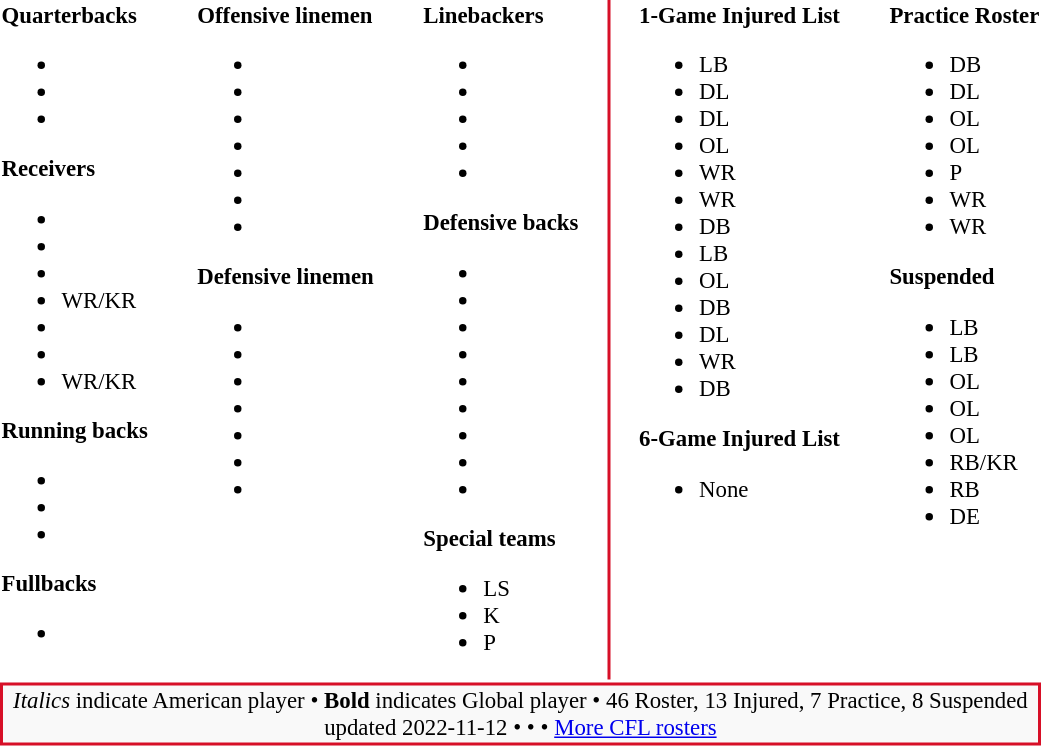<table class="toccolours" style="text-align: left;">
<tr>
<td style="font-size: 95%;vertical-align:top;"><strong>Quarterbacks</strong><br><ul><li></li><li></li><li></li></ul><strong>Receivers</strong><ul><li></li><li></li><li></li><li> WR/KR</li><li></li><li></li><li> WR/KR</li></ul><strong>Running backs</strong><ul><li></li><li></li><li></li></ul><strong>Fullbacks</strong><ul><li></li></ul></td>
<td style="width: 25px;"></td>
<td style="font-size: 95%;vertical-align:top;"><strong>Offensive linemen</strong><br><ul><li></li><li></li><li></li><li></li><li></li><li></li><li></li></ul><strong>Defensive linemen</strong><ul><li></li><li></li><li></li><li></li><li></li><li></li><li></li></ul></td>
<td style="width: 25px;"></td>
<td style="font-size: 95%;vertical-align:top;"><strong>Linebackers</strong><br><ul><li></li><li></li><li></li><li></li><li></li></ul><strong>Defensive backs</strong><ul><li></li><li></li><li></li><li></li><li></li><li></li><li></li><li></li><li></li></ul><strong>Special teams</strong><ul><li> LS</li><li> K</li><li> P</li></ul></td>
<td style="width: 12px;"></td>
<td style="width: 0.5px; background-color:#D70F27"></td>
<td style="width: 12px;"></td>
<td style="font-size: 95%;vertical-align:top;"><strong>1-Game Injured List</strong><br><ul><li> LB</li><li> DL</li><li> DL</li><li> OL</li><li> WR</li><li> WR</li><li> DB</li><li> LB</li><li> OL</li><li> DB</li><li> DL</li><li> WR</li><li> DB</li></ul><strong>6-Game Injured List</strong><ul><li>None</li></ul></td>
<td style="width: 25px;"></td>
<td style="font-size: 95%;vertical-align:top;"><strong>Practice Roster</strong><br><ul><li> DB</li><li> DL</li><li> OL</li><li> OL</li><li> P</li><li> WR</li><li> WR</li></ul><strong>Suspended</strong><ul><li> LB</li><li> LB</li><li> OL</li><li> OL</li><li> OL</li><li> RB/KR</li><li> RB</li><li> DE</li></ul></td>
</tr>
<tr>
<td style="text-align:center;font-size: 95%;background:#F9F9F9;border:2px solid #D70F27" colspan="12"><em>Italics</em> indicate American player • <strong>Bold</strong> indicates Global player • 46 Roster, 13 Injured, 7 Practice, 8 Suspended<br><span></span> updated 2022-11-12 • <span></span> • <span> </span> • <a href='#'>More CFL rosters</a></td>
</tr>
<tr>
</tr>
</table>
